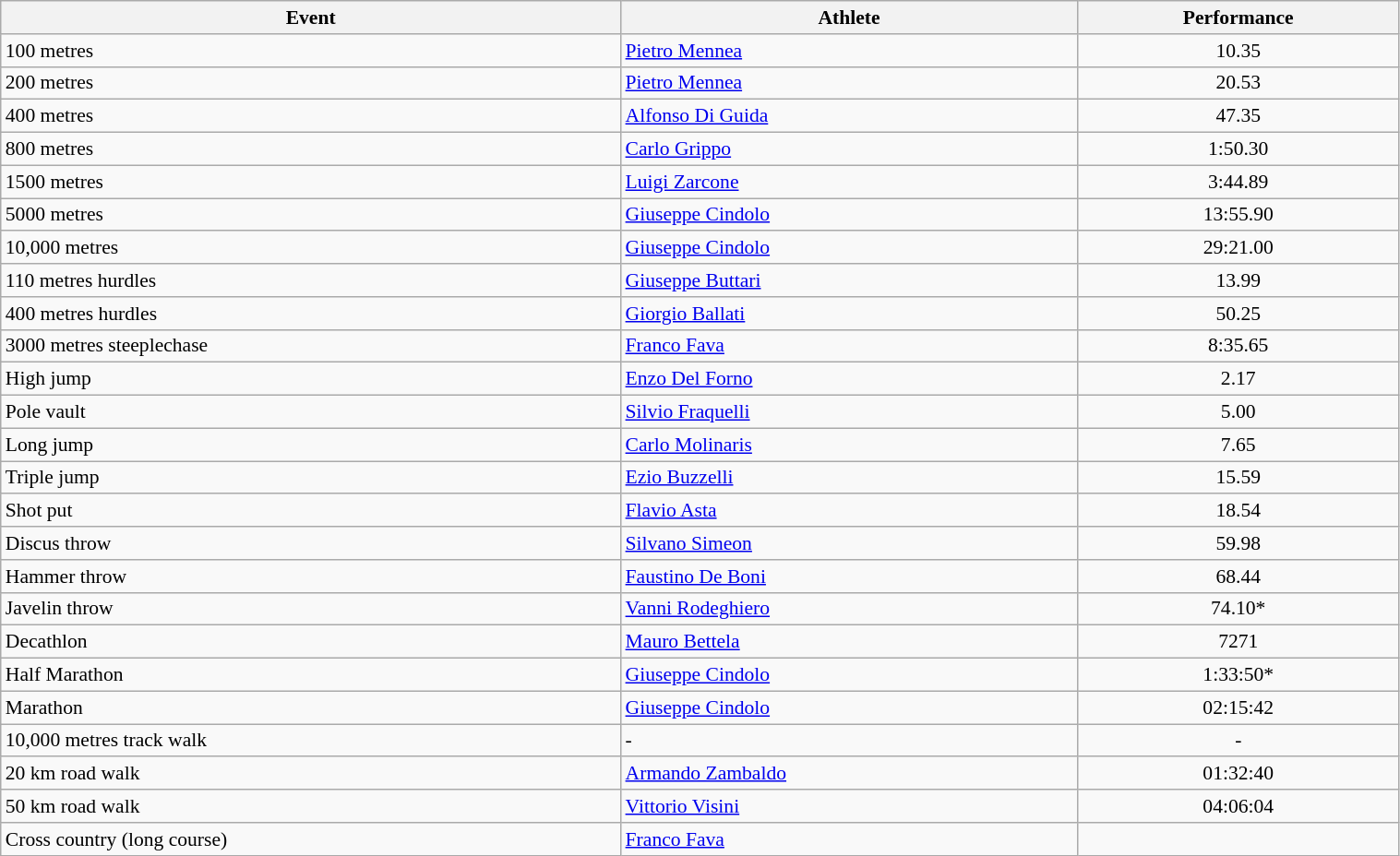<table class="wikitable" width=80% style="font-size:90%; text-align:left;">
<tr>
<th>Event</th>
<th>Athlete</th>
<th>Performance</th>
</tr>
<tr>
<td>100 metres</td>
<td><a href='#'>Pietro Mennea</a></td>
<td align=center>10.35</td>
</tr>
<tr>
<td>200 metres</td>
<td><a href='#'>Pietro Mennea</a></td>
<td align=center>20.53</td>
</tr>
<tr>
<td>400 metres</td>
<td><a href='#'>Alfonso Di Guida</a></td>
<td align=center>47.35</td>
</tr>
<tr>
<td>800 metres</td>
<td><a href='#'>Carlo Grippo</a></td>
<td align=center>1:50.30</td>
</tr>
<tr>
<td>1500 metres</td>
<td><a href='#'>Luigi Zarcone</a></td>
<td align=center>3:44.89</td>
</tr>
<tr>
<td>5000 metres</td>
<td><a href='#'>Giuseppe Cindolo</a></td>
<td align=center>13:55.90</td>
</tr>
<tr>
<td>10,000 metres</td>
<td><a href='#'>Giuseppe Cindolo</a></td>
<td align=center>29:21.00</td>
</tr>
<tr>
<td>110 metres hurdles</td>
<td><a href='#'>Giuseppe Buttari</a></td>
<td align=center>13.99</td>
</tr>
<tr>
<td>400 metres hurdles</td>
<td><a href='#'>Giorgio Ballati</a></td>
<td align=center>50.25</td>
</tr>
<tr>
<td>3000 metres steeplechase</td>
<td><a href='#'>Franco Fava</a></td>
<td align=center>8:35.65</td>
</tr>
<tr>
<td>High jump</td>
<td><a href='#'>Enzo Del Forno</a></td>
<td align=center>2.17</td>
</tr>
<tr>
<td>Pole vault</td>
<td><a href='#'>Silvio Fraquelli</a></td>
<td align=center>5.00</td>
</tr>
<tr>
<td>Long jump</td>
<td><a href='#'>Carlo Molinaris</a></td>
<td align=center>7.65</td>
</tr>
<tr>
<td>Triple jump</td>
<td><a href='#'>Ezio Buzzelli</a></td>
<td align=center>15.59</td>
</tr>
<tr>
<td>Shot put</td>
<td><a href='#'>Flavio Asta</a></td>
<td align=center>18.54</td>
</tr>
<tr>
<td>Discus throw</td>
<td><a href='#'>Silvano Simeon</a></td>
<td align=center>59.98</td>
</tr>
<tr>
<td>Hammer throw</td>
<td><a href='#'>Faustino De Boni</a></td>
<td align=center>68.44</td>
</tr>
<tr>
<td>Javelin throw</td>
<td><a href='#'>Vanni Rodeghiero</a></td>
<td align=center>74.10*</td>
</tr>
<tr>
<td>Decathlon</td>
<td><a href='#'>Mauro Bettela</a></td>
<td align=center>7271</td>
</tr>
<tr>
<td>Half Marathon</td>
<td><a href='#'>Giuseppe Cindolo</a></td>
<td align=center>1:33:50*</td>
</tr>
<tr>
<td>Marathon</td>
<td><a href='#'>Giuseppe Cindolo</a></td>
<td align=center>02:15:42</td>
</tr>
<tr>
<td>10,000 metres track walk</td>
<td>-</td>
<td align=center>-</td>
</tr>
<tr>
<td>20 km road walk</td>
<td><a href='#'>Armando Zambaldo</a></td>
<td align=center>01:32:40</td>
</tr>
<tr>
<td>50 km road walk</td>
<td><a href='#'>Vittorio Visini</a></td>
<td align=center>04:06:04</td>
</tr>
<tr>
<td>Cross country (long course)</td>
<td><a href='#'>Franco Fava</a></td>
<td align=center></td>
</tr>
</table>
